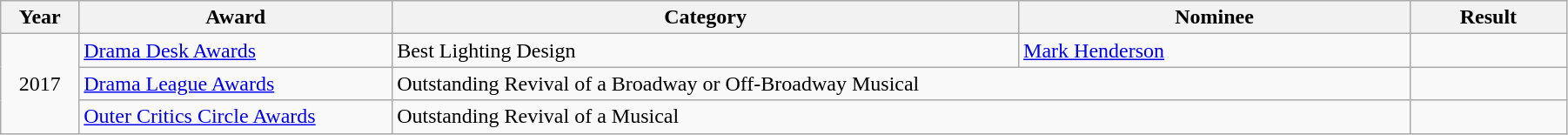<table class="wikitable" style="width:95%;">
<tr>
<th style="width:5%;">Year</th>
<th style="width:20%;">Award</th>
<th style="width:40%;">Category</th>
<th style="width:25%;">Nominee</th>
<th style="width:10%;">Result</th>
</tr>
<tr>
<td rowspan="3" style="text-align:center;">2017</td>
<td><a href='#'>Drama Desk Awards</a></td>
<td>Best Lighting Design</td>
<td><a href='#'>Mark Henderson</a></td>
<td></td>
</tr>
<tr>
<td><a href='#'>Drama League Awards</a></td>
<td colspan="2">Outstanding Revival of a Broadway or Off-Broadway Musical</td>
<td></td>
</tr>
<tr>
<td><a href='#'>Outer Critics Circle Awards</a></td>
<td colspan="2">Outstanding Revival of a Musical</td>
<td></td>
</tr>
</table>
